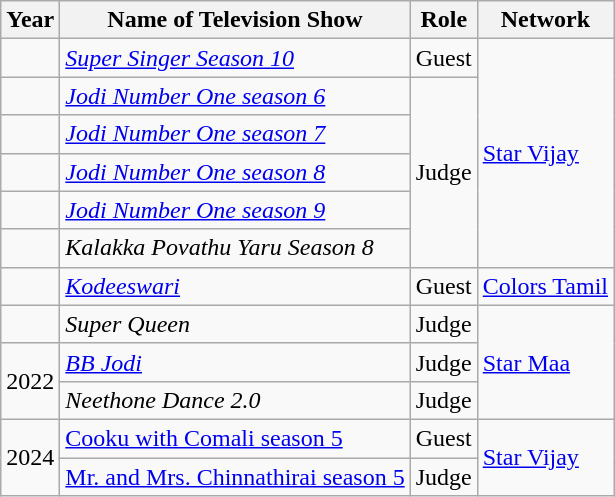<table class="wikitable">
<tr>
<th>Year</th>
<th>Name of Television Show</th>
<th>Role</th>
<th>Network</th>
</tr>
<tr>
<td></td>
<td><a href='#'><em>Super Singer Season 10</em></a></td>
<td>Guest</td>
<td rowspan="6"><a href='#'>Star Vijay</a></td>
</tr>
<tr>
<td></td>
<td><a href='#'><em>Jodi Number One season 6</em></a></td>
<td rowspan="5">Judge</td>
</tr>
<tr>
<td></td>
<td><a href='#'><em>Jodi Number One season 7</em></a></td>
</tr>
<tr>
<td></td>
<td><a href='#'><em>Jodi Number One season 8</em></a></td>
</tr>
<tr>
<td></td>
<td><a href='#'><em>Jodi Number One season 9</em></a></td>
</tr>
<tr>
<td></td>
<td><em>Kalakka Povathu Yaru Season 8</em></td>
</tr>
<tr>
<td></td>
<td><em><a href='#'>Kodeeswari</a></em></td>
<td>Guest</td>
<td><a href='#'>Colors Tamil</a></td>
</tr>
<tr>
<td></td>
<td><em>Super Queen</em></td>
<td>Judge</td>
<td rowspan="3"><a href='#'>Star Maa</a></td>
</tr>
<tr>
<td rowspan="2">2022</td>
<td><em><a href='#'>BB Jodi</a></em></td>
<td>Judge</td>
</tr>
<tr>
<td><em>Neethone Dance 2.0</em></td>
<td>Judge</td>
</tr>
<tr>
<td rowspan="2">2024</td>
<td><a href='#'>Cooku with Comali season 5</a></td>
<td>Guest</td>
<td rowspan="2"><a href='#'>Star Vijay</a></td>
</tr>
<tr>
<td><a href='#'>Mr. and Mrs. Chinnathirai season 5</a></td>
<td>Judge</td>
</tr>
</table>
